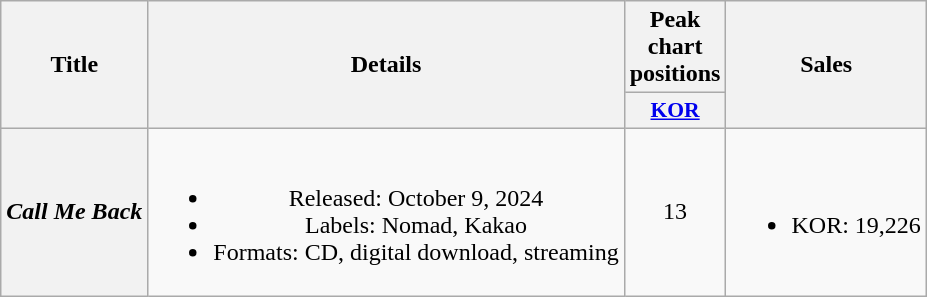<table class="wikitable plainrowheaders" style="text-align:center">
<tr>
<th scope="col" rowspan="2">Title</th>
<th scope="col" rowspan="2">Details</th>
<th scope="col">Peak chart positions</th>
<th scope="col" rowspan="2">Sales</th>
</tr>
<tr>
<th scope="col" style="width:3em;font-size:90%"><a href='#'>KOR</a><br></th>
</tr>
<tr>
<th scope="row"><em>Call Me Back</em></th>
<td><br><ul><li>Released: October 9, 2024</li><li>Labels: Nomad, Kakao</li><li>Formats: CD, digital download, streaming</li></ul></td>
<td>13</td>
<td><br><ul><li>KOR: 19,226</li></ul></td>
</tr>
</table>
